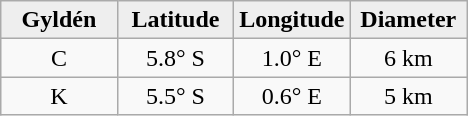<table class="wikitable">
<tr>
<th width="25%" style="background:#eeeeee;">Gyldén</th>
<th width="25%" style="background:#eeeeee;">Latitude</th>
<th width="25%" style="background:#eeeeee;">Longitude</th>
<th width="25%" style="background:#eeeeee;">Diameter</th>
</tr>
<tr>
<td align="center">C</td>
<td align="center">5.8° S</td>
<td align="center">1.0° E</td>
<td align="center">6 km</td>
</tr>
<tr>
<td align="center">K</td>
<td align="center">5.5° S</td>
<td align="center">0.6° E</td>
<td align="center">5 km</td>
</tr>
</table>
